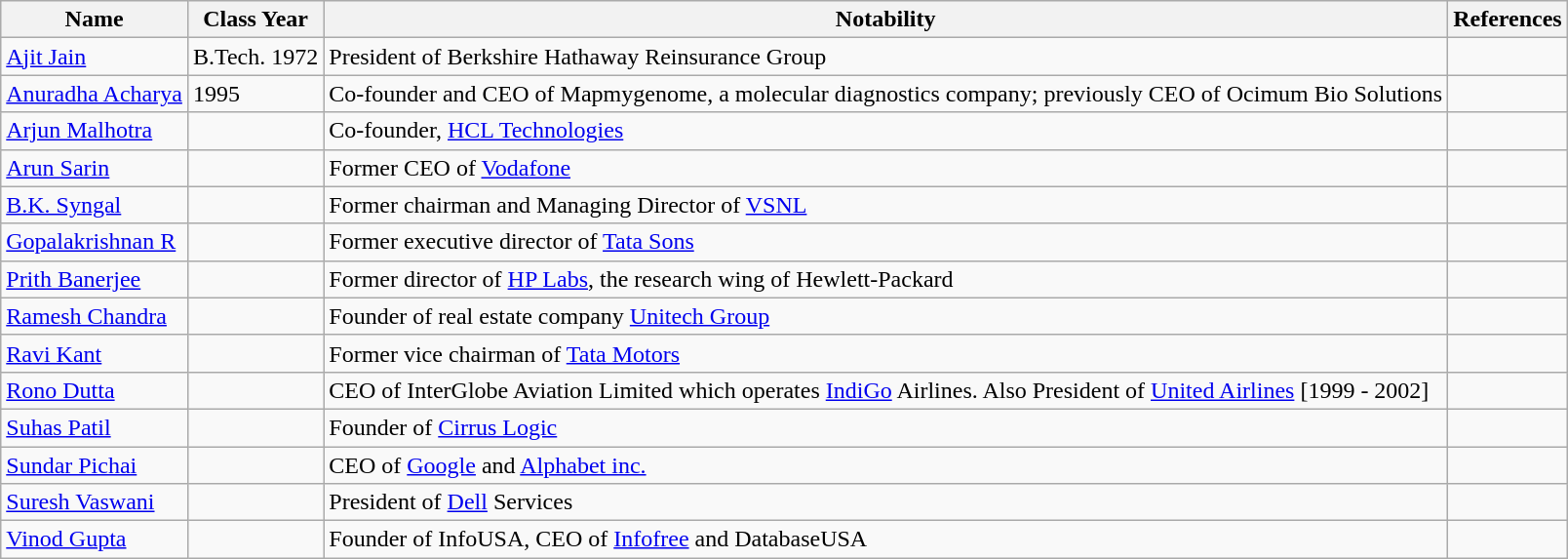<table class="wikitable">
<tr>
<th>Name</th>
<th>Class Year</th>
<th>Notability</th>
<th>References</th>
</tr>
<tr>
<td><a href='#'>Ajit Jain</a></td>
<td>B.Tech. 1972</td>
<td>President of Berkshire Hathaway Reinsurance Group</td>
<td></td>
</tr>
<tr>
<td><a href='#'>Anuradha Acharya</a></td>
<td>1995</td>
<td>Co-founder and CEO of Mapmygenome, a molecular diagnostics company; previously CEO of Ocimum Bio Solutions</td>
<td></td>
</tr>
<tr>
<td><a href='#'>Arjun Malhotra</a></td>
<td></td>
<td>Co-founder, <a href='#'>HCL Technologies</a></td>
<td></td>
</tr>
<tr>
<td><a href='#'>Arun Sarin</a></td>
<td></td>
<td>Former CEO of <a href='#'>Vodafone</a></td>
<td></td>
</tr>
<tr>
<td><a href='#'>B.K. Syngal</a></td>
<td></td>
<td>Former chairman and Managing Director of <a href='#'>VSNL</a></td>
<td></td>
</tr>
<tr>
<td><a href='#'>Gopalakrishnan R</a></td>
<td></td>
<td>Former executive director of <a href='#'>Tata Sons</a></td>
<td></td>
</tr>
<tr>
<td><a href='#'>Prith Banerjee</a></td>
<td></td>
<td>Former director of <a href='#'>HP Labs</a>, the research wing of Hewlett-Packard</td>
<td></td>
</tr>
<tr>
<td><a href='#'>Ramesh Chandra</a></td>
<td></td>
<td>Founder of real estate company <a href='#'>Unitech Group</a></td>
<td></td>
</tr>
<tr>
<td><a href='#'>Ravi Kant</a></td>
<td></td>
<td>Former vice chairman of <a href='#'>Tata Motors</a></td>
<td></td>
</tr>
<tr>
<td><a href='#'>Rono Dutta</a></td>
<td></td>
<td>CEO of InterGlobe Aviation Limited which operates <a href='#'>IndiGo</a> Airlines. Also President of <a href='#'>United Airlines</a> [1999 - 2002]</td>
<td></td>
</tr>
<tr>
<td><a href='#'>Suhas Patil</a></td>
<td></td>
<td>Founder of <a href='#'>Cirrus Logic</a></td>
<td></td>
</tr>
<tr>
<td><a href='#'>Sundar Pichai</a></td>
<td></td>
<td>CEO of <a href='#'>Google</a> and <a href='#'>Alphabet inc.</a></td>
<td></td>
</tr>
<tr>
<td><a href='#'>Suresh Vaswani</a></td>
<td></td>
<td>President of <a href='#'>Dell</a> Services</td>
<td></td>
</tr>
<tr>
<td><a href='#'>Vinod Gupta</a></td>
<td></td>
<td>Founder of InfoUSA, CEO of <a href='#'>Infofree</a> and DatabaseUSA</td>
<td></td>
</tr>
</table>
